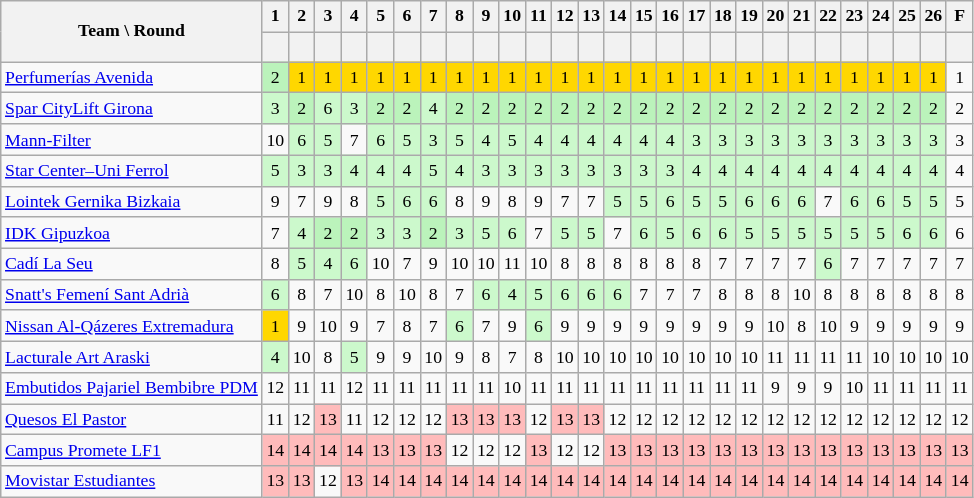<table class="wikitable sortable" style="font-size: 74%; text-align:center;">
<tr>
<th rowspan="2">Team \ Round</th>
<th class=unsortable>1</th>
<th class=unsortable>2</th>
<th class=unsortable>3</th>
<th class=unsortable>4</th>
<th class=unsortable>5</th>
<th class=unsortable>6</th>
<th class=unsortable>7</th>
<th class=unsortable>8</th>
<th class=unsortable>9</th>
<th class=unsortable>10</th>
<th class=unsortable>11</th>
<th class=unsortable>12</th>
<th class=unsortable>13</th>
<th class=unsortable>14</th>
<th class=unsortable>15</th>
<th class=unsortable>16</th>
<th class=unsortable>17</th>
<th class=unsortable>18</th>
<th class=unsortable>19</th>
<th class=unsortable>20</th>
<th class=unsortable>21</th>
<th class=unsortable>22</th>
<th class=unsortable>23</th>
<th class=unsortable>24</th>
<th class=unsortable>25</th>
<th class=unsortable>26</th>
<th class=unsortable>F</th>
</tr>
<tr style="text-align:center; height:20px;">
<th scope=row></th>
<th></th>
<th></th>
<th></th>
<th></th>
<th></th>
<th></th>
<th></th>
<th></th>
<th></th>
<th></th>
<th></th>
<th></th>
<th></th>
<th></th>
<th></th>
<th></th>
<th></th>
<th></th>
<th></th>
<th></th>
<th></th>
<th></th>
<th></th>
<th></th>
<th></th>
<th></th>
</tr>
<tr>
<td align=left><a href='#'>Perfumerías Avenida</a></td>
<td bgcolor=#BBF3BB>2</td>
<td bgcolor=gold>1</td>
<td bgcolor=gold>1</td>
<td bgcolor=gold>1</td>
<td bgcolor=gold>1</td>
<td bgcolor=gold>1</td>
<td bgcolor=gold>1</td>
<td bgcolor=gold>1</td>
<td bgcolor=gold>1</td>
<td bgcolor=gold>1</td>
<td bgcolor=gold>1</td>
<td bgcolor=gold>1</td>
<td bgcolor=gold>1</td>
<td bgcolor=gold>1</td>
<td bgcolor=gold>1</td>
<td bgcolor=gold>1</td>
<td bgcolor=gold>1</td>
<td bgcolor=gold>1</td>
<td bgcolor=gold>1</td>
<td bgcolor=gold>1</td>
<td bgcolor=gold>1</td>
<td bgcolor=gold>1</td>
<td bgcolor=gold>1</td>
<td bgcolor=gold>1</td>
<td bgcolor=gold>1</td>
<td bgcolor=gold>1</td>
<td>1</td>
</tr>
<tr>
<td align=left><a href='#'>Spar CityLift Girona</a></td>
<td bgcolor=#CCF9CC>3</td>
<td bgcolor=#BBF3BB>2</td>
<td bgcolor=#CCF9CC>6</td>
<td bgcolor=#CCF9CC>3</td>
<td bgcolor=#BBF3BB>2</td>
<td bgcolor=#BBF3BB>2</td>
<td bgcolor=#CCF9CC>4</td>
<td bgcolor=#BBF3BB>2</td>
<td bgcolor=#BBF3BB>2</td>
<td bgcolor=#BBF3BB>2</td>
<td bgcolor=#BBF3BB>2</td>
<td bgcolor=#BBF3BB>2</td>
<td bgcolor=#BBF3BB>2</td>
<td bgcolor=#BBF3BB>2</td>
<td bgcolor=#BBF3BB>2</td>
<td bgcolor=#BBF3BB>2</td>
<td bgcolor=#BBF3BB>2</td>
<td bgcolor=#BBF3BB>2</td>
<td bgcolor=#BBF3BB>2</td>
<td bgcolor=#BBF3BB>2</td>
<td bgcolor=#BBF3BB>2</td>
<td bgcolor=#BBF3BB>2</td>
<td bgcolor=#BBF3BB>2</td>
<td bgcolor=#BBF3BB>2</td>
<td bgcolor=#BBF3BB>2</td>
<td bgcolor=#BBF3BB>2</td>
<td>2</td>
</tr>
<tr>
<td align=left><a href='#'>Mann-Filter</a></td>
<td>10</td>
<td bgcolor=#CCF9CC>6</td>
<td bgcolor=#CCF9CC>5</td>
<td>7</td>
<td bgcolor=#CCF9CC>6</td>
<td bgcolor=#CCF9CC>5</td>
<td bgcolor=#CCF9CC>3</td>
<td bgcolor=#CCF9CC>5</td>
<td bgcolor=#CCF9CC>4</td>
<td bgcolor=#CCF9CC>5</td>
<td bgcolor=#CCF9CC>4</td>
<td bgcolor=#CCF9CC>4</td>
<td bgcolor=#CCF9CC>4</td>
<td bgcolor=#CCF9CC>4</td>
<td bgcolor=#CCF9CC>4</td>
<td bgcolor=#CCF9CC>4</td>
<td bgcolor=#CCF9CC>3</td>
<td bgcolor=#CCF9CC>3</td>
<td bgcolor=#CCF9CC>3</td>
<td bgcolor=#CCF9CC>3</td>
<td bgcolor=#CCF9CC>3</td>
<td bgcolor=#CCF9CC>3</td>
<td bgcolor=#CCF9CC>3</td>
<td bgcolor=#CCF9CC>3</td>
<td bgcolor=#CCF9CC>3</td>
<td bgcolor=#CCF9CC>3</td>
<td>3</td>
</tr>
<tr>
<td align=left><a href='#'>Star Center–Uni Ferrol</a></td>
<td bgcolor=#CCF9CC>5</td>
<td bgcolor=#CCF9CC>3</td>
<td bgcolor=#CCF9CC>3</td>
<td bgcolor=#CCF9CC>4</td>
<td bgcolor=#CCF9CC>4</td>
<td bgcolor=#CCF9CC>4</td>
<td bgcolor=#CCF9CC>5</td>
<td bgcolor=#CCF9CC>4</td>
<td bgcolor=#CCF9CC>3</td>
<td bgcolor=#CCF9CC>3</td>
<td bgcolor=#CCF9CC>3</td>
<td bgcolor=#CCF9CC>3</td>
<td bgcolor=#CCF9CC>3</td>
<td bgcolor=#CCF9CC>3</td>
<td bgcolor=#CCF9CC>3</td>
<td bgcolor=#CCF9CC>3</td>
<td bgcolor=#CCF9CC>4</td>
<td bgcolor=#CCF9CC>4</td>
<td bgcolor=#CCF9CC>4</td>
<td bgcolor=#CCF9CC>4</td>
<td bgcolor=#CCF9CC>4</td>
<td bgcolor=#CCF9CC>4</td>
<td bgcolor=#CCF9CC>4</td>
<td bgcolor=#CCF9CC>4</td>
<td bgcolor=#CCF9CC>4</td>
<td bgcolor=#CCF9CC>4</td>
<td>4</td>
</tr>
<tr>
<td align=left><a href='#'>Lointek Gernika Bizkaia</a></td>
<td>9</td>
<td>7</td>
<td>9</td>
<td>8</td>
<td bgcolor=#CCF9CC>5</td>
<td bgcolor=#CCF9CC>6</td>
<td bgcolor=#CCF9CC>6</td>
<td>8</td>
<td>9</td>
<td>8</td>
<td>9</td>
<td>7</td>
<td>7</td>
<td bgcolor=#CCF9CC>5</td>
<td bgcolor=#CCF9CC>5</td>
<td bgcolor=#CCF9CC>6</td>
<td bgcolor=#CCF9CC>5</td>
<td bgcolor=#CCF9CC>5</td>
<td bgcolor=#CCF9CC>6</td>
<td bgcolor=#CCF9CC>6</td>
<td bgcolor=#CCF9CC>6</td>
<td>7</td>
<td bgcolor=#CCF9CC>6</td>
<td bgcolor=#CCF9CC>6</td>
<td bgcolor=#CCF9CC>5</td>
<td bgcolor=#CCF9CC>5</td>
<td>5</td>
</tr>
<tr>
<td align=left><a href='#'>IDK Gipuzkoa</a></td>
<td>7</td>
<td bgcolor=#CCF9CC>4</td>
<td bgcolor=#BBF3BB>2</td>
<td bgcolor=#BBF3BB>2</td>
<td bgcolor=#CCF9CC>3</td>
<td bgcolor=#CCF9CC>3</td>
<td bgcolor=#BBF3BB>2</td>
<td bgcolor=#CCF9CC>3</td>
<td bgcolor=#CCF9CC>5</td>
<td bgcolor=#CCF9CC>6</td>
<td>7</td>
<td bgcolor=#CCF9CC>5</td>
<td bgcolor=#CCF9CC>5</td>
<td>7</td>
<td bgcolor=#CCF9CC>6</td>
<td bgcolor=#CCF9CC>5</td>
<td bgcolor=#CCF9CC>6</td>
<td bgcolor=#CCF9CC>6</td>
<td bgcolor=#CCF9CC>5</td>
<td bgcolor=#CCF9CC>5</td>
<td bgcolor=#CCF9CC>5</td>
<td bgcolor=#CCF9CC>5</td>
<td bgcolor=#CCF9CC>5</td>
<td bgcolor=#CCF9CC>5</td>
<td bgcolor=#CCF9CC>6</td>
<td bgcolor=#CCF9CC>6</td>
<td>6</td>
</tr>
<tr>
<td align=left><a href='#'>Cadí La Seu</a></td>
<td>8</td>
<td bgcolor=#CCF9CC>5</td>
<td bgcolor=#CCF9CC>4</td>
<td bgcolor=#CCF9CC>6</td>
<td>10</td>
<td>7</td>
<td>9</td>
<td>10</td>
<td>10</td>
<td>11</td>
<td>10</td>
<td>8</td>
<td>8</td>
<td>8</td>
<td>8</td>
<td>8</td>
<td>8</td>
<td>7</td>
<td>7</td>
<td>7</td>
<td>7</td>
<td bgcolor=#CCF9CC>6</td>
<td>7</td>
<td>7</td>
<td>7</td>
<td>7</td>
<td>7</td>
</tr>
<tr>
<td align=left><a href='#'>Snatt's Femení Sant Adrià</a></td>
<td bgcolor=#CCF9CC>6</td>
<td>8</td>
<td>7</td>
<td>10</td>
<td>8</td>
<td>10</td>
<td>8</td>
<td>7</td>
<td bgcolor=#CCF9CC>6</td>
<td bgcolor=#CCF9CC>4</td>
<td bgcolor=#CCF9CC>5</td>
<td bgcolor=#CCF9CC>6</td>
<td bgcolor=#CCF9CC>6</td>
<td bgcolor=#CCF9CC>6</td>
<td>7</td>
<td>7</td>
<td>7</td>
<td>8</td>
<td>8</td>
<td>8</td>
<td>10</td>
<td>8</td>
<td>8</td>
<td>8</td>
<td>8</td>
<td>8</td>
<td>8</td>
</tr>
<tr>
<td align=left><a href='#'>Nissan Al-Qázeres Extremadura</a></td>
<td bgcolor=gold>1</td>
<td>9</td>
<td>10</td>
<td>9</td>
<td>7</td>
<td>8</td>
<td>7</td>
<td bgcolor=#CCF9CC>6</td>
<td>7</td>
<td>9</td>
<td bgcolor=#CCF9CC>6</td>
<td>9</td>
<td>9</td>
<td>9</td>
<td>9</td>
<td>9</td>
<td>9</td>
<td>9</td>
<td>9</td>
<td>10</td>
<td>8</td>
<td>10</td>
<td>9</td>
<td>9</td>
<td>9</td>
<td>9</td>
<td>9</td>
</tr>
<tr>
<td align=left><a href='#'>Lacturale Art Araski</a></td>
<td bgcolor=#CCF9CC>4</td>
<td>10</td>
<td>8</td>
<td bgcolor=#CCF9CC>5</td>
<td>9</td>
<td>9</td>
<td>10</td>
<td>9</td>
<td>8</td>
<td>7</td>
<td>8</td>
<td>10</td>
<td>10</td>
<td>10</td>
<td>10</td>
<td>10</td>
<td>10</td>
<td>10</td>
<td>10</td>
<td>11</td>
<td>11</td>
<td>11</td>
<td>11</td>
<td>10</td>
<td>10</td>
<td>10</td>
<td>10</td>
</tr>
<tr>
<td align=left><a href='#'>Embutidos Pajariel Bembibre PDM</a></td>
<td>12</td>
<td>11</td>
<td>11</td>
<td>12</td>
<td>11</td>
<td>11</td>
<td>11</td>
<td>11</td>
<td>11</td>
<td>10</td>
<td>11</td>
<td>11</td>
<td>11</td>
<td>11</td>
<td>11</td>
<td>11</td>
<td>11</td>
<td>11</td>
<td>11</td>
<td>9</td>
<td>9</td>
<td>9</td>
<td>10</td>
<td>11</td>
<td>11</td>
<td>11</td>
<td>11</td>
</tr>
<tr>
<td align=left><a href='#'>Quesos El Pastor</a></td>
<td>11</td>
<td>12</td>
<td bgcolor=#FFBBBB>13</td>
<td>11</td>
<td>12</td>
<td>12</td>
<td>12</td>
<td bgcolor=#FFBBBB>13</td>
<td bgcolor=#FFBBBB>13</td>
<td bgcolor=#FFBBBB>13</td>
<td>12</td>
<td bgcolor=#FFBBBB>13</td>
<td bgcolor=#FFBBBB>13</td>
<td>12</td>
<td>12</td>
<td>12</td>
<td>12</td>
<td>12</td>
<td>12</td>
<td>12</td>
<td>12</td>
<td>12</td>
<td>12</td>
<td>12</td>
<td>12</td>
<td>12</td>
<td>12</td>
</tr>
<tr>
<td align=left><a href='#'>Campus Promete LF1</a></td>
<td bgcolor=#FFBBBB>14</td>
<td bgcolor=#FFBBBB>14</td>
<td bgcolor=#FFBBBB>14</td>
<td bgcolor=#FFBBBB>14</td>
<td bgcolor=#FFBBBB>13</td>
<td bgcolor=#FFBBBB>13</td>
<td bgcolor=#FFBBBB>13</td>
<td>12</td>
<td>12</td>
<td>12</td>
<td bgcolor=#FFBBBB>13</td>
<td>12</td>
<td>12</td>
<td bgcolor=#FFBBBB>13</td>
<td bgcolor=#FFBBBB>13</td>
<td bgcolor=#FFBBBB>13</td>
<td bgcolor=#FFBBBB>13</td>
<td bgcolor=#FFBBBB>13</td>
<td bgcolor=#FFBBBB>13</td>
<td bgcolor=#FFBBBB>13</td>
<td bgcolor=#FFBBBB>13</td>
<td bgcolor=#FFBBBB>13</td>
<td bgcolor=#FFBBBB>13</td>
<td bgcolor=#FFBBBB>13</td>
<td bgcolor=#FFBBBB>13</td>
<td bgcolor=#FFBBBB>13</td>
<td bgcolor=#FFBBBB>13</td>
</tr>
<tr>
<td align=left><a href='#'>Movistar Estudiantes</a></td>
<td bgcolor=#FFBBBB>13</td>
<td bgcolor=#FFBBBB>13</td>
<td>12</td>
<td bgcolor=#FFBBBB>13</td>
<td bgcolor=#FFBBBB>14</td>
<td bgcolor=#FFBBBB>14</td>
<td bgcolor=#FFBBBB>14</td>
<td bgcolor=#FFBBBB>14</td>
<td bgcolor=#FFBBBB>14</td>
<td bgcolor=#FFBBBB>14</td>
<td bgcolor=#FFBBBB>14</td>
<td bgcolor=#FFBBBB>14</td>
<td bgcolor=#FFBBBB>14</td>
<td bgcolor=#FFBBBB>14</td>
<td bgcolor=#FFBBBB>14</td>
<td bgcolor=#FFBBBB>14</td>
<td bgcolor=#FFBBBB>14</td>
<td bgcolor=#FFBBBB>14</td>
<td bgcolor=#FFBBBB>14</td>
<td bgcolor=#FFBBBB>14</td>
<td bgcolor=#FFBBBB>14</td>
<td bgcolor=#FFBBBB>14</td>
<td bgcolor=#FFBBBB>14</td>
<td bgcolor=#FFBBBB>14</td>
<td bgcolor=#FFBBBB>14</td>
<td bgcolor=#FFBBBB>14</td>
<td bgcolor=#FFBBBB>14</td>
</tr>
</table>
